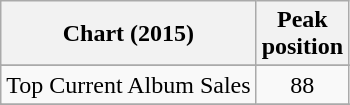<table class="wikitable">
<tr>
<th>Chart (2015)</th>
<th>Peak<br>position</th>
</tr>
<tr>
</tr>
<tr>
<td>Top Current Album Sales</td>
<td align="center">88</td>
</tr>
<tr>
</tr>
<tr>
</tr>
</table>
